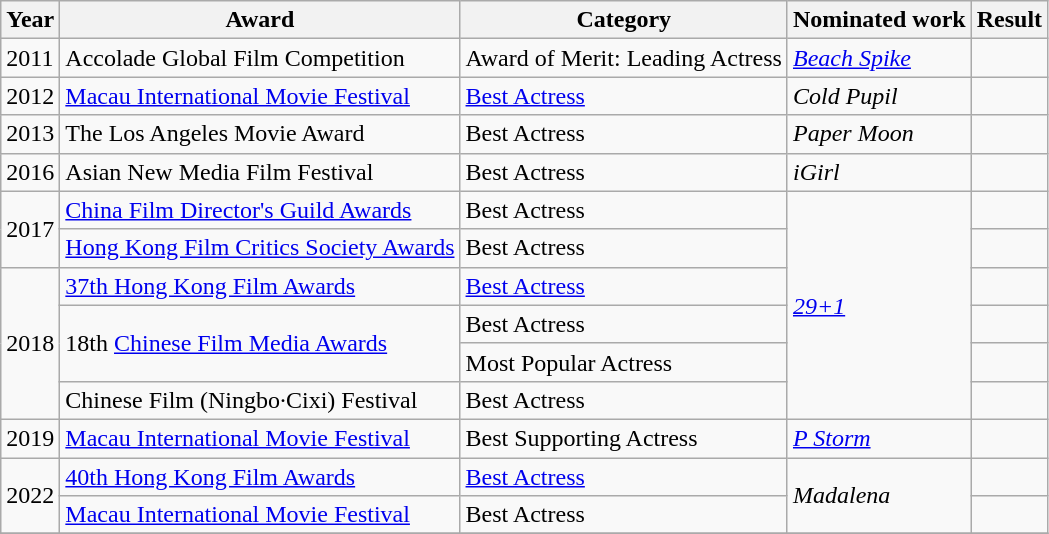<table class="wikitable">
<tr>
<th>Year</th>
<th>Award</th>
<th>Category</th>
<th>Nominated work</th>
<th>Result</th>
</tr>
<tr>
<td>2011</td>
<td>Accolade Global Film Competition</td>
<td>Award of Merit: Leading Actress</td>
<td><em><a href='#'>Beach Spike</a></em></td>
<td></td>
</tr>
<tr>
<td>2012</td>
<td><a href='#'>Macau International Movie Festival</a></td>
<td><a href='#'>Best Actress</a></td>
<td><em>Cold Pupil</em></td>
<td></td>
</tr>
<tr>
<td>2013</td>
<td>The Los Angeles Movie Award</td>
<td>Best Actress</td>
<td><em>Paper Moon</em></td>
<td></td>
</tr>
<tr>
<td>2016</td>
<td>Asian New Media Film Festival</td>
<td>Best Actress</td>
<td><em>iGirl</em></td>
<td></td>
</tr>
<tr>
<td rowspan=2>2017</td>
<td><a href='#'>China Film Director's Guild Awards</a></td>
<td>Best Actress</td>
<td rowspan=6><em><a href='#'>29+1</a></em></td>
<td></td>
</tr>
<tr>
<td><a href='#'>Hong Kong Film Critics Society Awards</a></td>
<td>Best Actress</td>
<td></td>
</tr>
<tr>
<td rowspan=4>2018</td>
<td><a href='#'>37th Hong Kong Film Awards</a></td>
<td><a href='#'>Best Actress</a></td>
<td></td>
</tr>
<tr>
<td rowspan=2>18th <a href='#'>Chinese Film Media Awards</a></td>
<td>Best Actress</td>
<td></td>
</tr>
<tr>
<td>Most Popular Actress</td>
<td></td>
</tr>
<tr>
<td>Chinese Film (Ningbo·Cixi) Festival</td>
<td>Best Actress</td>
<td></td>
</tr>
<tr>
<td>2019</td>
<td><a href='#'>Macau International Movie Festival</a></td>
<td>Best Supporting Actress</td>
<td><em><a href='#'>P Storm</a></em></td>
<td></td>
</tr>
<tr>
<td rowspan=2>2022</td>
<td><a href='#'>40th Hong Kong Film Awards</a></td>
<td><a href='#'>Best Actress</a></td>
<td rowspan=2><em>Madalena</em></td>
<td></td>
</tr>
<tr>
<td><a href='#'>Macau International Movie Festival</a></td>
<td>Best Actress</td>
<td></td>
</tr>
<tr>
</tr>
</table>
